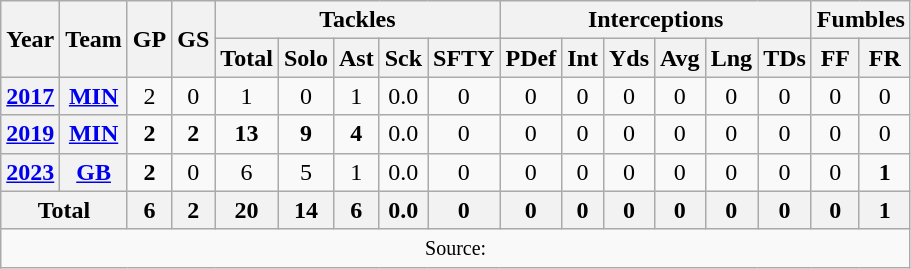<table class="wikitable" style="text-align: center;">
<tr>
<th rowspan=2>Year</th>
<th rowspan=2>Team</th>
<th rowspan=2>GP</th>
<th rowspan=2>GS</th>
<th colspan=5>Tackles</th>
<th colspan=6>Interceptions</th>
<th colspan=2>Fumbles</th>
</tr>
<tr>
<th>Total</th>
<th>Solo</th>
<th>Ast</th>
<th>Sck</th>
<th>SFTY</th>
<th>PDef</th>
<th>Int</th>
<th>Yds</th>
<th>Avg</th>
<th>Lng</th>
<th>TDs</th>
<th>FF</th>
<th>FR</th>
</tr>
<tr>
<th><a href='#'>2017</a></th>
<th><a href='#'>MIN</a></th>
<td>2</td>
<td>0</td>
<td>1</td>
<td>0</td>
<td>1</td>
<td>0.0</td>
<td>0</td>
<td>0</td>
<td>0</td>
<td>0</td>
<td>0</td>
<td>0</td>
<td>0</td>
<td>0</td>
<td>0</td>
</tr>
<tr>
<th><a href='#'>2019</a></th>
<th><a href='#'>MIN</a></th>
<td><strong>2</strong></td>
<td><strong>2</strong></td>
<td><strong>13</strong></td>
<td><strong>9</strong></td>
<td><strong>4</strong></td>
<td>0.0</td>
<td>0</td>
<td>0</td>
<td>0</td>
<td>0</td>
<td>0</td>
<td>0</td>
<td>0</td>
<td>0</td>
<td>0</td>
</tr>
<tr>
<th><a href='#'>2023</a></th>
<th><a href='#'>GB</a></th>
<td><strong>2</strong></td>
<td>0</td>
<td>6</td>
<td>5</td>
<td>1</td>
<td>0.0</td>
<td>0</td>
<td>0</td>
<td>0</td>
<td>0</td>
<td>0</td>
<td>0</td>
<td>0</td>
<td>0</td>
<td><strong>1</strong></td>
</tr>
<tr>
<th colspan="2">Total</th>
<th>6</th>
<th>2</th>
<th>20</th>
<th>14</th>
<th>6</th>
<th>0.0</th>
<th>0</th>
<th>0</th>
<th>0</th>
<th>0</th>
<th>0</th>
<th>0</th>
<th>0</th>
<th>0</th>
<th>1</th>
</tr>
<tr>
<td colspan="17"><small>Source: </small></td>
</tr>
</table>
